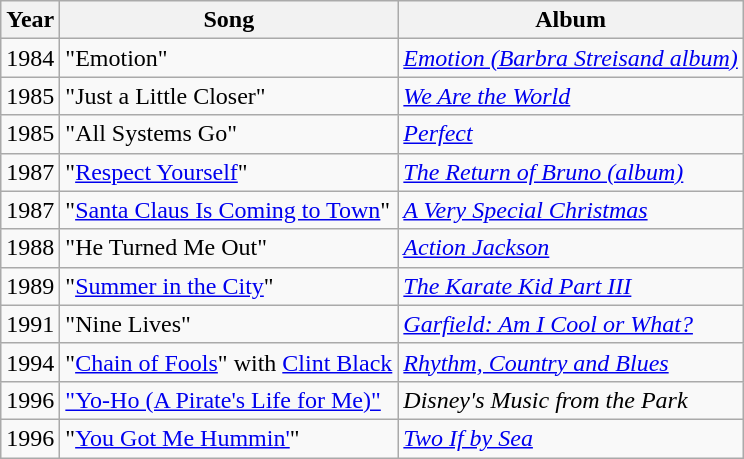<table class="wikitable">
<tr>
<th>Year</th>
<th>Song</th>
<th>Album</th>
</tr>
<tr>
<td>1984</td>
<td>"Emotion"</td>
<td><em><a href='#'>Emotion (Barbra Streisand album)</a></em></td>
</tr>
<tr>
<td>1985</td>
<td>"Just a Little Closer"</td>
<td><em><a href='#'>We Are the World</a></em></td>
</tr>
<tr>
<td>1985</td>
<td>"All Systems Go"</td>
<td><em><a href='#'>Perfect</a></em></td>
</tr>
<tr>
<td>1987</td>
<td>"<a href='#'>Respect Yourself</a>"</td>
<td><em><a href='#'>The Return of Bruno (album)</a></em></td>
</tr>
<tr>
<td>1987</td>
<td>"<a href='#'>Santa Claus Is Coming to Town</a>"</td>
<td><em><a href='#'>A Very Special Christmas</a></em></td>
</tr>
<tr>
<td>1988</td>
<td>"He Turned Me Out"</td>
<td><em><a href='#'>Action Jackson</a></em></td>
</tr>
<tr>
<td>1989</td>
<td>"<a href='#'>Summer in the City</a>"</td>
<td><em><a href='#'>The Karate Kid Part III</a></em></td>
</tr>
<tr>
<td>1991</td>
<td>"Nine Lives"</td>
<td><em><a href='#'>Garfield: Am I Cool or What?</a></em></td>
</tr>
<tr>
<td>1994</td>
<td>"<a href='#'>Chain of Fools</a>" with <a href='#'>Clint Black</a></td>
<td><em><a href='#'>Rhythm, Country and Blues</a></em></td>
</tr>
<tr>
<td>1996</td>
<td><a href='#'>"Yo-Ho (A Pirate's Life for Me)"</a></td>
<td><em>Disney's Music from the Park</em></td>
</tr>
<tr>
<td>1996</td>
<td>"<a href='#'>You Got Me Hummin'</a>"</td>
<td><em><a href='#'>Two If by Sea</a></em></td>
</tr>
</table>
